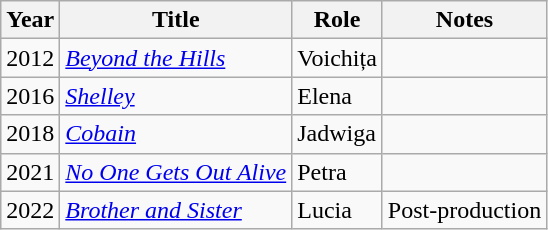<table class="wikitable sortable">
<tr>
<th>Year</th>
<th>Title</th>
<th>Role</th>
<th class="unsortable">Notes</th>
</tr>
<tr>
<td>2012</td>
<td><em><a href='#'>Beyond the Hills</a></em></td>
<td>Voichița</td>
<td></td>
</tr>
<tr>
<td>2016</td>
<td><em><a href='#'>Shelley</a></em></td>
<td>Elena</td>
<td></td>
</tr>
<tr>
<td>2018</td>
<td><em><a href='#'>Cobain</a></em></td>
<td>Jadwiga</td>
<td></td>
</tr>
<tr>
<td>2021</td>
<td><em><a href='#'>No One Gets Out Alive</a></em></td>
<td>Petra</td>
<td></td>
</tr>
<tr>
<td>2022</td>
<td><em><a href='#'>Brother and Sister</a></em></td>
<td>Lucia</td>
<td>Post-production</td>
</tr>
</table>
